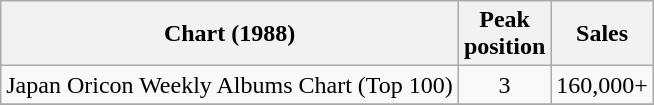<table class="wikitable">
<tr>
<th>Chart (1988)</th>
<th>Peak<br>position</th>
<th>Sales</th>
</tr>
<tr>
<td>Japan Oricon Weekly Albums Chart (Top 100)</td>
<td align=center>3</td>
<td align=center>160,000+</td>
</tr>
<tr>
</tr>
</table>
